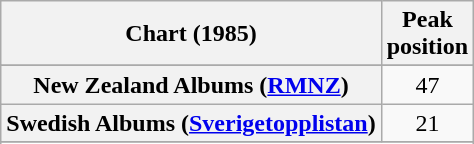<table class="wikitable sortable plainrowheaders" style="text-align:center">
<tr>
<th scope="col">Chart (1985)</th>
<th scope="col">Peak<br>position</th>
</tr>
<tr>
</tr>
<tr>
<th scope="row">New Zealand Albums (<a href='#'>RMNZ</a>)</th>
<td align="center">47</td>
</tr>
<tr>
<th scope="row">Swedish Albums (<a href='#'>Sverigetopplistan</a>)</th>
<td align="center">21</td>
</tr>
<tr>
</tr>
<tr>
</tr>
</table>
